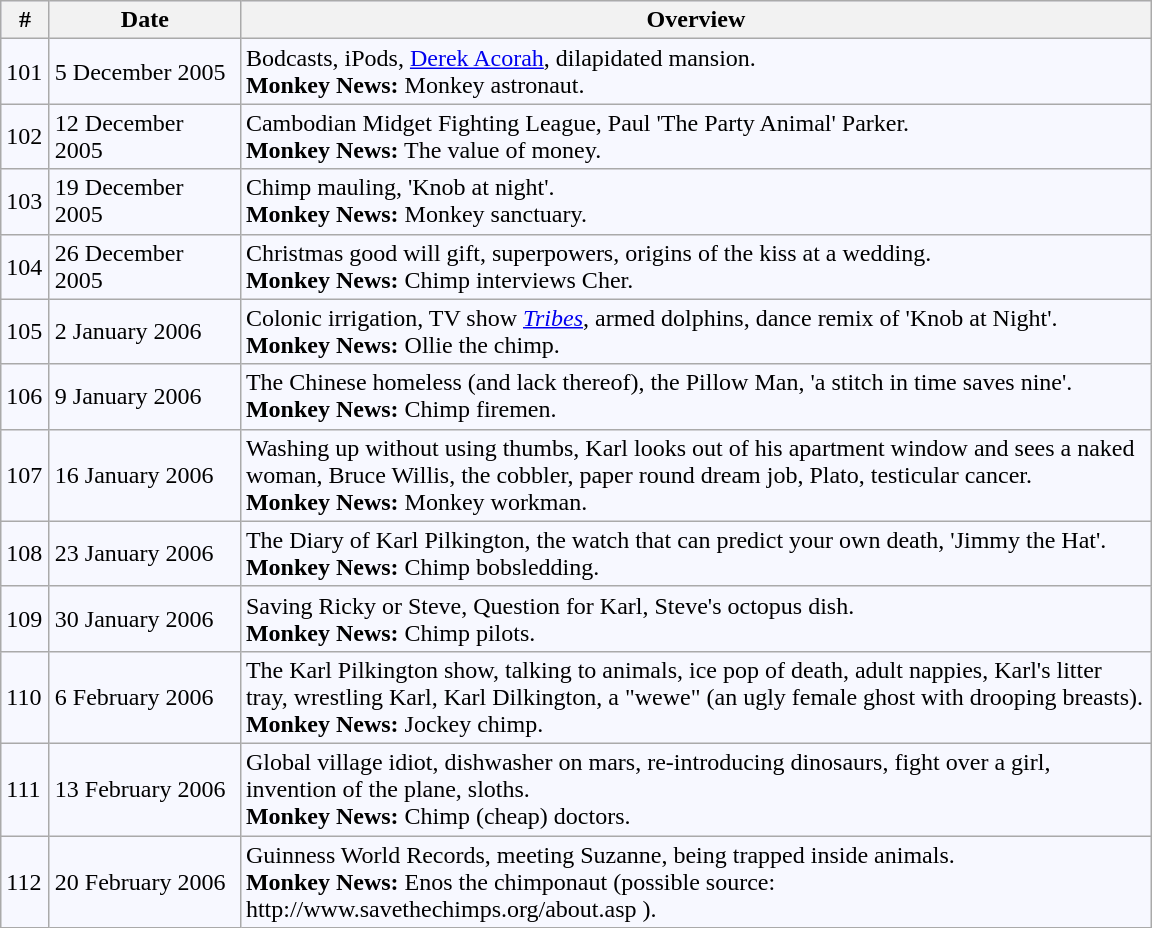<table class="wikitable" style="border:1px; background-color:#f7f8ff" align=center cellpadding="7">
<tr align="center" bgcolor="#e6e9ff">
<th width="25">#</th>
<th width="120">Date</th>
<th width="600">Overview</th>
</tr>
<tr>
<td>101</td>
<td>5 December 2005</td>
<td>Bodcasts, iPods, <a href='#'>Derek Acorah</a>, dilapidated mansion.<br><strong>Monkey News:</strong> Monkey astronaut.</td>
</tr>
<tr>
<td>102</td>
<td>12 December 2005</td>
<td>Cambodian Midget Fighting League, Paul 'The Party Animal' Parker.<br><strong>Monkey News:</strong> The value of money.</td>
</tr>
<tr>
<td>103</td>
<td>19 December 2005</td>
<td>Chimp mauling, 'Knob at night'.<br><strong>Monkey News:</strong> Monkey sanctuary.</td>
</tr>
<tr>
<td>104</td>
<td>26 December 2005</td>
<td>Christmas good will gift, superpowers, origins of the kiss at a wedding.<br><strong>Monkey News:</strong> Chimp interviews Cher.</td>
</tr>
<tr>
<td>105</td>
<td>2 January 2006</td>
<td>Colonic irrigation, TV show <em><a href='#'>Tribes</a></em>, armed dolphins, dance remix of 'Knob at Night'.<br><strong>Monkey News:</strong> Ollie the chimp.</td>
</tr>
<tr>
<td>106</td>
<td>9 January 2006</td>
<td>The Chinese homeless (and lack thereof), the Pillow Man, 'a stitch in time saves nine'.<br><strong>Monkey News:</strong> Chimp firemen.</td>
</tr>
<tr>
<td>107</td>
<td>16 January 2006</td>
<td>Washing up without using thumbs, Karl looks out of his apartment window and sees a naked woman, Bruce Willis, the cobbler, paper round dream job, Plato, testicular cancer.<br><strong>Monkey News:</strong> Monkey workman.</td>
</tr>
<tr>
<td>108</td>
<td>23 January 2006</td>
<td>The Diary of Karl Pilkington, the watch that can predict your own death, 'Jimmy the Hat'.<br><strong>Monkey News:</strong> Chimp bobsledding.</td>
</tr>
<tr>
<td>109</td>
<td>30 January 2006</td>
<td>Saving Ricky or Steve, Question for Karl, Steve's octopus dish.<br><strong>Monkey News:</strong> Chimp pilots.</td>
</tr>
<tr>
<td>110</td>
<td>6 February 2006</td>
<td>The Karl Pilkington show, talking to animals, ice pop of death, adult nappies, Karl's litter tray, wrestling Karl, Karl Dilkington, a "wewe" (an ugly female ghost with drooping breasts).<br><strong>Monkey News:</strong> Jockey chimp.</td>
</tr>
<tr>
<td>111</td>
<td>13 February 2006</td>
<td>Global village idiot, dishwasher on mars, re-introducing dinosaurs, fight over a girl, invention of the plane, sloths.<br><strong>Monkey News:</strong> Chimp (cheap) doctors.</td>
</tr>
<tr>
<td>112</td>
<td>20 February 2006</td>
<td>Guinness World Records, meeting Suzanne, being trapped inside animals.<br><strong>Monkey News:</strong> Enos the chimponaut (possible source: http://www.savethechimps.org/about.asp ).</td>
</tr>
</table>
